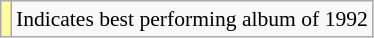<table class="wikitable" style="font-size:90%;">
<tr>
<td style="background-color:#FFFF99"></td>
<td>Indicates best performing album of 1992</td>
</tr>
</table>
